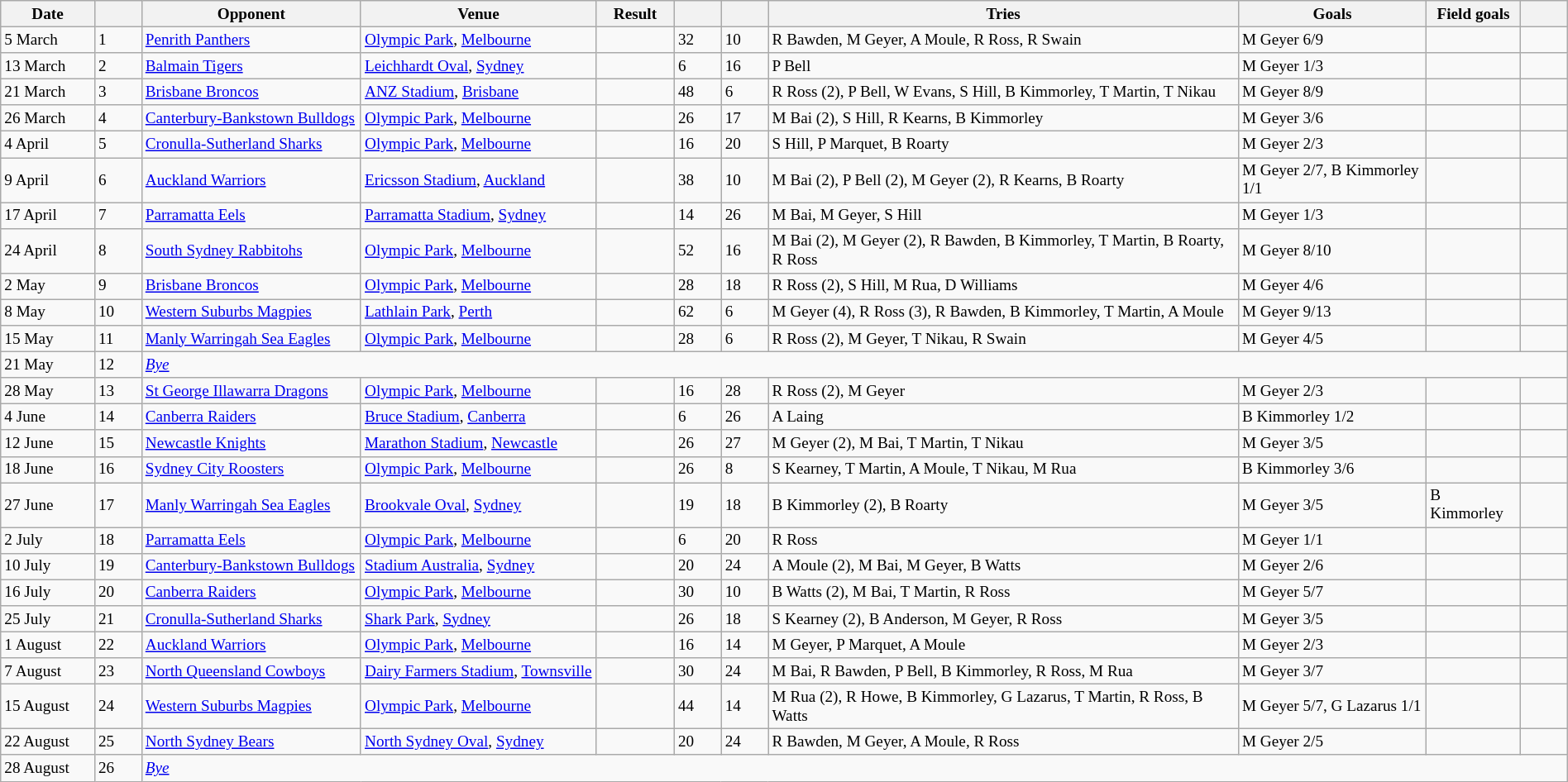<table class="wikitable"  style="font-size:80%; width:100%;">
<tr>
<th width="6%">Date</th>
<th width="3%"></th>
<th width="14%">Opponent</th>
<th width="15%">Venue</th>
<th width="5%">Result</th>
<th width="3%"></th>
<th width="3%"></th>
<th width="30%">Tries</th>
<th width="12%">Goals</th>
<th width="6%">Field goals</th>
<th width="3%"></th>
</tr>
<tr>
<td>5 March</td>
<td>1</td>
<td>  <a href='#'>Penrith Panthers</a></td>
<td><a href='#'>Olympic Park</a>, <a href='#'>Melbourne</a></td>
<td></td>
<td>32</td>
<td>10</td>
<td>R Bawden, M Geyer, A Moule, R Ross, R Swain</td>
<td>M Geyer 6/9</td>
<td></td>
<td></td>
</tr>
<tr>
<td>13 March</td>
<td>2</td>
<td>  <a href='#'>Balmain Tigers</a></td>
<td><a href='#'>Leichhardt Oval</a>, <a href='#'>Sydney</a></td>
<td></td>
<td>6</td>
<td>16</td>
<td>P Bell</td>
<td>M Geyer 1/3</td>
<td></td>
<td></td>
</tr>
<tr>
<td>21 March</td>
<td>3</td>
<td>  <a href='#'>Brisbane Broncos</a></td>
<td><a href='#'>ANZ Stadium</a>, <a href='#'>Brisbane</a></td>
<td></td>
<td>48</td>
<td>6</td>
<td>R Ross (2), P Bell, W Evans, S Hill, B Kimmorley, T Martin, T Nikau</td>
<td>M Geyer 8/9</td>
<td></td>
<td></td>
</tr>
<tr>
<td>26 March</td>
<td>4</td>
<td>  <a href='#'>Canterbury-Bankstown Bulldogs</a></td>
<td><a href='#'>Olympic Park</a>, <a href='#'>Melbourne</a></td>
<td></td>
<td>26</td>
<td>17</td>
<td>M Bai (2), S Hill, R Kearns, B Kimmorley</td>
<td>M Geyer 3/6</td>
<td></td>
<td></td>
</tr>
<tr>
<td>4 April</td>
<td>5</td>
<td> <a href='#'>Cronulla-Sutherland Sharks</a></td>
<td><a href='#'>Olympic Park</a>, <a href='#'>Melbourne</a></td>
<td></td>
<td>16</td>
<td>20</td>
<td>S Hill, P Marquet, B Roarty</td>
<td>M Geyer 2/3</td>
<td></td>
<td></td>
</tr>
<tr>
<td>9 April</td>
<td>6</td>
<td>  <a href='#'>Auckland Warriors</a></td>
<td><a href='#'>Ericsson Stadium</a>, <a href='#'>Auckland</a></td>
<td></td>
<td>38</td>
<td>10</td>
<td>M Bai (2), P Bell (2), M Geyer (2), R Kearns, B Roarty</td>
<td>M Geyer 2/7, B Kimmorley 1/1</td>
<td></td>
<td></td>
</tr>
<tr>
<td>17 April</td>
<td>7</td>
<td>  <a href='#'>Parramatta Eels</a></td>
<td><a href='#'>Parramatta Stadium</a>, <a href='#'>Sydney</a></td>
<td></td>
<td>14</td>
<td>26</td>
<td>M Bai, M Geyer, S Hill</td>
<td>M Geyer 1/3</td>
<td></td>
<td></td>
</tr>
<tr>
<td>24 April</td>
<td>8</td>
<td>  <a href='#'>South Sydney Rabbitohs</a></td>
<td><a href='#'>Olympic Park</a>, <a href='#'>Melbourne</a></td>
<td></td>
<td>52</td>
<td>16</td>
<td>M Bai (2), M Geyer (2), R Bawden, B Kimmorley, T Martin, B Roarty, R Ross</td>
<td>M Geyer 8/10</td>
<td></td>
<td></td>
</tr>
<tr>
<td>2 May</td>
<td>9</td>
<td>  <a href='#'>Brisbane Broncos</a></td>
<td><a href='#'>Olympic Park</a>, <a href='#'>Melbourne</a></td>
<td></td>
<td>28</td>
<td>18</td>
<td>R Ross (2), S Hill, M Rua, D Williams</td>
<td>M Geyer 4/6</td>
<td></td>
<td></td>
</tr>
<tr>
<td>8 May</td>
<td>10</td>
<td>  <a href='#'>Western Suburbs Magpies</a></td>
<td><a href='#'>Lathlain Park</a>, <a href='#'>Perth</a></td>
<td></td>
<td>62</td>
<td>6</td>
<td>M Geyer (4), R Ross (3), R Bawden, B Kimmorley, T Martin, A Moule</td>
<td>M Geyer 9/13</td>
<td></td>
<td></td>
</tr>
<tr>
<td>15 May</td>
<td>11</td>
<td>  <a href='#'>Manly Warringah Sea Eagles</a></td>
<td><a href='#'>Olympic Park</a>, <a href='#'>Melbourne</a></td>
<td></td>
<td>28</td>
<td>6</td>
<td>R Ross (2), M Geyer, T Nikau, R Swain</td>
<td>M Geyer 4/5</td>
<td></td>
<td></td>
</tr>
<tr>
<td>21 May</td>
<td>12</td>
<td colspan="10"><em><a href='#'>Bye</a></em></td>
</tr>
<tr>
<td>28 May</td>
<td>13</td>
<td>  <a href='#'>St George Illawarra Dragons</a></td>
<td><a href='#'>Olympic Park</a>, <a href='#'>Melbourne</a></td>
<td></td>
<td>16</td>
<td>28</td>
<td>R Ross (2), M Geyer</td>
<td>M Geyer 2/3</td>
<td></td>
<td></td>
</tr>
<tr>
<td>4 June</td>
<td>14</td>
<td>  <a href='#'>Canberra Raiders</a></td>
<td><a href='#'>Bruce Stadium</a>, <a href='#'>Canberra</a></td>
<td></td>
<td>6</td>
<td>26</td>
<td>A Laing</td>
<td>B Kimmorley 1/2</td>
<td></td>
<td></td>
</tr>
<tr>
<td>12 June</td>
<td>15</td>
<td>  <a href='#'>Newcastle Knights</a></td>
<td><a href='#'>Marathon Stadium</a>, <a href='#'>Newcastle</a></td>
<td></td>
<td>26</td>
<td>27</td>
<td>M Geyer (2), M Bai, T Martin, T Nikau</td>
<td>M Geyer 3/5</td>
<td></td>
<td></td>
</tr>
<tr>
<td>18 June</td>
<td>16</td>
<td>  <a href='#'>Sydney City Roosters</a></td>
<td><a href='#'>Olympic Park</a>, <a href='#'>Melbourne</a></td>
<td></td>
<td>26</td>
<td>8</td>
<td>S Kearney, T Martin, A Moule, T Nikau, M Rua</td>
<td>B Kimmorley 3/6</td>
<td></td>
<td></td>
</tr>
<tr>
<td>27 June</td>
<td>17</td>
<td>  <a href='#'>Manly Warringah Sea Eagles</a></td>
<td><a href='#'>Brookvale Oval</a>, <a href='#'>Sydney</a></td>
<td></td>
<td>19</td>
<td>18</td>
<td>B Kimmorley (2), B Roarty</td>
<td>M Geyer 3/5</td>
<td>B Kimmorley</td>
<td></td>
</tr>
<tr>
<td>2 July</td>
<td>18</td>
<td>  <a href='#'>Parramatta Eels</a></td>
<td><a href='#'>Olympic Park</a>, <a href='#'>Melbourne</a></td>
<td></td>
<td>6</td>
<td>20</td>
<td>R Ross</td>
<td>M Geyer 1/1</td>
<td></td>
<td></td>
</tr>
<tr>
<td>10 July</td>
<td>19</td>
<td>  <a href='#'>Canterbury-Bankstown Bulldogs</a></td>
<td><a href='#'>Stadium Australia</a>, <a href='#'>Sydney</a></td>
<td></td>
<td>20</td>
<td>24</td>
<td>A Moule (2), M Bai, M Geyer, B Watts</td>
<td>M Geyer 2/6</td>
<td></td>
<td></td>
</tr>
<tr>
<td>16 July</td>
<td>20</td>
<td>  <a href='#'>Canberra Raiders</a></td>
<td><a href='#'>Olympic Park</a>, <a href='#'>Melbourne</a></td>
<td></td>
<td>30</td>
<td>10</td>
<td>B Watts (2), M Bai, T Martin, R Ross</td>
<td>M Geyer 5/7</td>
<td></td>
<td></td>
</tr>
<tr>
<td>25 July</td>
<td>21</td>
<td>  <a href='#'>Cronulla-Sutherland Sharks</a></td>
<td><a href='#'>Shark Park</a>, <a href='#'>Sydney</a></td>
<td></td>
<td>26</td>
<td>18</td>
<td>S Kearney (2), B Anderson, M Geyer, R Ross</td>
<td>M Geyer 3/5</td>
<td></td>
<td></td>
</tr>
<tr>
<td>1 August</td>
<td>22</td>
<td>  <a href='#'>Auckland Warriors</a></td>
<td><a href='#'>Olympic Park</a>, <a href='#'>Melbourne</a></td>
<td></td>
<td>16</td>
<td>14</td>
<td>M Geyer, P Marquet, A Moule</td>
<td>M Geyer 2/3</td>
<td></td>
<td></td>
</tr>
<tr>
<td>7 August</td>
<td>23</td>
<td>  <a href='#'>North Queensland Cowboys</a></td>
<td><a href='#'>Dairy Farmers Stadium</a>, <a href='#'>Townsville</a></td>
<td></td>
<td>30</td>
<td>24</td>
<td>M Bai, R Bawden, P Bell, B Kimmorley, R Ross, M Rua</td>
<td>M Geyer 3/7</td>
<td></td>
<td></td>
</tr>
<tr>
<td>15 August</td>
<td>24</td>
<td>  <a href='#'>Western Suburbs Magpies</a></td>
<td><a href='#'>Olympic Park</a>, <a href='#'>Melbourne</a></td>
<td></td>
<td>44</td>
<td>14</td>
<td>M Rua (2), R Howe, B Kimmorley, G Lazarus, T Martin, R Ross, B Watts</td>
<td>M Geyer 5/7, G Lazarus 1/1</td>
<td></td>
<td></td>
</tr>
<tr>
<td>22 August</td>
<td>25</td>
<td>  <a href='#'>North Sydney Bears</a></td>
<td><a href='#'>North Sydney Oval</a>, <a href='#'>Sydney</a></td>
<td></td>
<td>20</td>
<td>24</td>
<td>R Bawden, M Geyer, A Moule, R Ross</td>
<td>M Geyer 2/5</td>
<td></td>
<td></td>
</tr>
<tr>
<td>28 August</td>
<td>26</td>
<td colspan="10"><em><a href='#'>Bye</a></em></td>
</tr>
</table>
